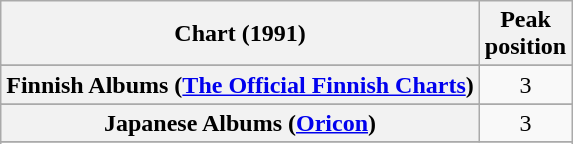<table class="wikitable sortable plainrowheaders" style="text-align:center">
<tr>
<th scope="col">Chart (1991)</th>
<th scope="col">Peak<br>position</th>
</tr>
<tr>
</tr>
<tr>
</tr>
<tr>
</tr>
<tr>
<th scope="row">Finnish Albums (<a href='#'>The Official Finnish Charts</a>)</th>
<td align="center">3</td>
</tr>
<tr>
</tr>
<tr>
</tr>
<tr>
<th scope="row">Japanese Albums (<a href='#'>Oricon</a>)</th>
<td>3</td>
</tr>
<tr>
</tr>
<tr>
</tr>
<tr>
</tr>
<tr>
</tr>
<tr>
</tr>
<tr>
</tr>
</table>
